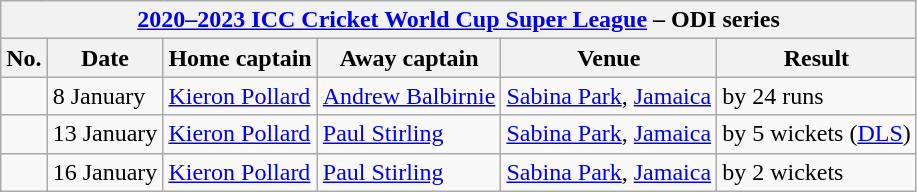<table class="wikitable">
<tr>
<th colspan="9"><a href='#'>2020–2023 ICC Cricket World Cup Super League</a> – ODI series</th>
</tr>
<tr>
<th>No.</th>
<th>Date</th>
<th>Home captain</th>
<th>Away captain</th>
<th>Venue</th>
<th>Result</th>
</tr>
<tr>
<td></td>
<td>8 January</td>
<td><a href='#'>Kieron Pollard</a></td>
<td><a href='#'>Andrew Balbirnie</a></td>
<td><a href='#'>Sabina Park</a>, <a href='#'>Jamaica</a></td>
<td> by 24 runs</td>
</tr>
<tr>
<td></td>
<td>13 January</td>
<td><a href='#'>Kieron Pollard</a></td>
<td><a href='#'>Paul Stirling</a></td>
<td><a href='#'>Sabina Park</a>, <a href='#'>Jamaica</a></td>
<td> by 5 wickets (<a href='#'>DLS</a>)</td>
</tr>
<tr>
<td></td>
<td>16 January</td>
<td><a href='#'>Kieron Pollard</a></td>
<td><a href='#'>Paul Stirling</a></td>
<td><a href='#'>Sabina Park</a>, <a href='#'>Jamaica</a></td>
<td> by 2 wickets</td>
</tr>
</table>
